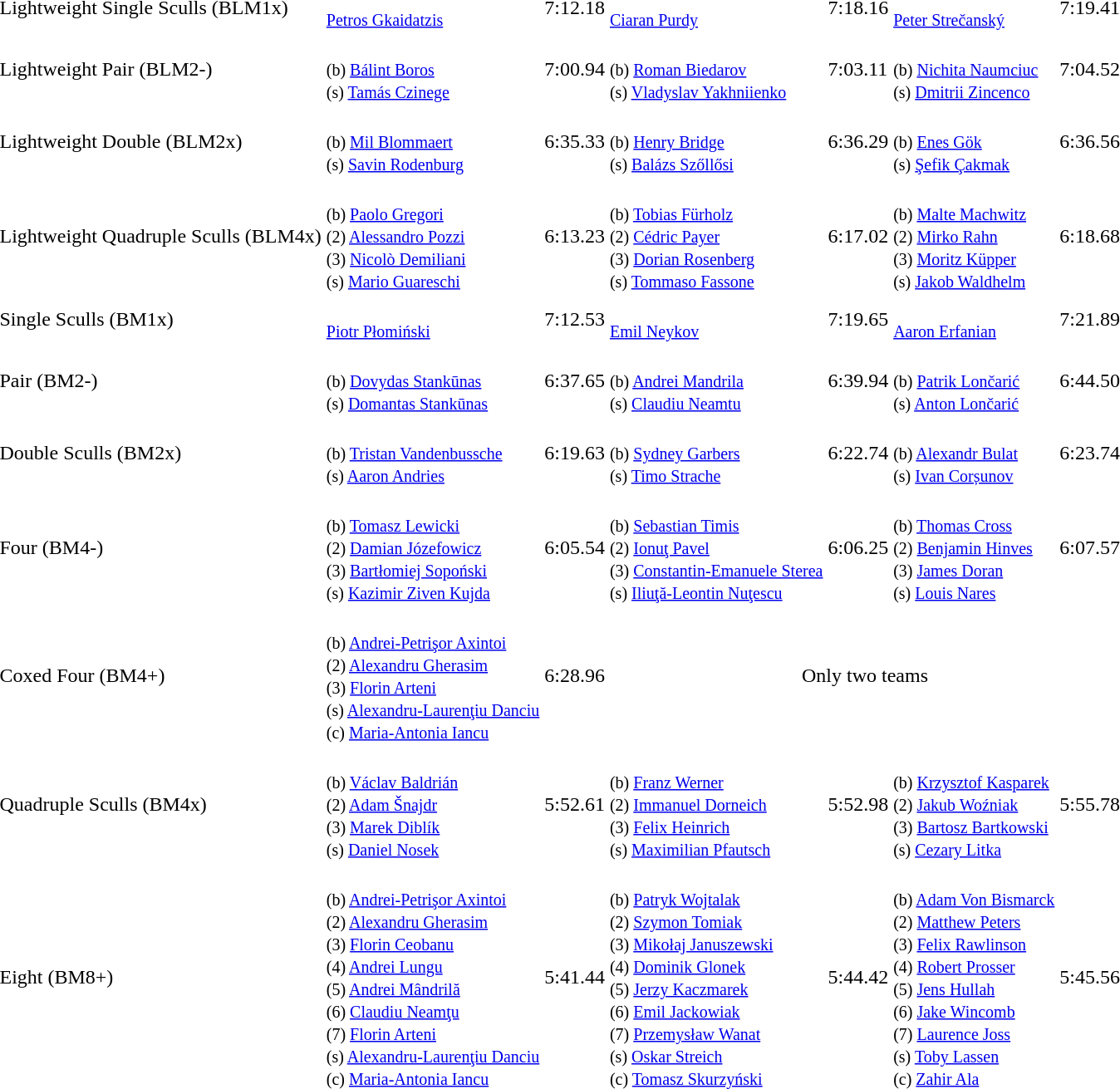<table>
<tr>
<td>Lightweight Single Sculls (BLM1x)</td>
<td><br><small><a href='#'>Petros Gkaidatzis</a></small></td>
<td>7:12.18</td>
<td><br><small><a href='#'>Ciaran Purdy</a></small></td>
<td>7:18.16</td>
<td><br><small><a href='#'>Peter Strečanský</a></small></td>
<td>7:19.41</td>
</tr>
<tr>
<td>Lightweight Pair (BLM2-)</td>
<td><br><small>(b) <a href='#'>Bálint Boros</a><br>(s) <a href='#'>Tamás Czinege</a></small></td>
<td>7:00.94</td>
<td><br><small>(b) <a href='#'>Roman Biedarov</a><br>(s) <a href='#'>Vladyslav Yakhniienko</a></small></td>
<td>7:03.11</td>
<td><br><small>(b) <a href='#'>Nichita Naumciuc</a><br>(s) <a href='#'>Dmitrii Zincenco</a></small></td>
<td>7:04.52</td>
</tr>
<tr>
<td>Lightweight Double (BLM2x)</td>
<td><br><small>(b) <a href='#'>Mil Blommaert</a><br>(s) <a href='#'>Savin Rodenburg</a></small></td>
<td>6:35.33</td>
<td><br><small>(b) <a href='#'>Henry Bridge</a><br>(s) <a href='#'>Balázs Szőllősi</a></small></td>
<td>6:36.29</td>
<td><br><small>(b) <a href='#'>Enes Gök</a><br>(s) <a href='#'>Şefik Çakmak</a></small></td>
<td>6:36.56</td>
</tr>
<tr>
<td>Lightweight Quadruple Sculls (BLM4x)</td>
<td><br><small>(b) <a href='#'>Paolo Gregori</a><br>(2) <a href='#'>Alessandro Pozzi</a><br>(3) <a href='#'>Nicolò Demiliani</a><br>(s) <a href='#'>Mario Guareschi</a></small></td>
<td>6:13.23</td>
<td><br><small>(b) <a href='#'>Tobias Fürholz</a><br>(2) <a href='#'>Cédric Payer</a><br>(3) <a href='#'>Dorian Rosenberg</a><br>(s) <a href='#'>Tommaso Fassone</a></small></td>
<td>6:17.02</td>
<td><br><small>(b) <a href='#'>Malte Machwitz</a><br>(2) <a href='#'>Mirko Rahn</a><br>(3) <a href='#'>Moritz Küpper</a><br>(s) <a href='#'>Jakob Waldhelm</a></small></td>
<td>6:18.68</td>
</tr>
<tr>
<td>Single Sculls (BM1x)</td>
<td><br><small><a href='#'>Piotr Płomiński</a></small></td>
<td>7:12.53</td>
<td><br><small><a href='#'>Emil Neykov</a></small></td>
<td>7:19.65</td>
<td><br><small><a href='#'>Aaron Erfanian</a></small></td>
<td>7:21.89</td>
</tr>
<tr>
<td>Pair (BM2-)</td>
<td><br><small>(b) <a href='#'>Dovydas Stankūnas</a><br>(s) <a href='#'>Domantas Stankūnas</a></small></td>
<td>6:37.65</td>
<td><br><small>(b) <a href='#'>Andrei Mandrila</a><br>(s) <a href='#'>Claudiu Neamtu</a></small></td>
<td>6:39.94</td>
<td><br><small>(b) <a href='#'>Patrik Lončarić</a><br>(s) <a href='#'>Anton Lončarić</a></small></td>
<td>6:44.50</td>
</tr>
<tr>
<td>Double Sculls (BM2x)</td>
<td><br><small>(b) <a href='#'>Tristan Vandenbussche</a><br>(s) <a href='#'>Aaron Andries</a></small></td>
<td>6:19.63</td>
<td><br><small>(b) <a href='#'>Sydney Garbers</a><br>(s) <a href='#'>Timo Strache</a></small></td>
<td>6:22.74</td>
<td><br><small>(b) <a href='#'>Alexandr Bulat</a><br>(s) <a href='#'>Ivan Corșunov</a></small></td>
<td>6:23.74</td>
</tr>
<tr>
<td>Four (BM4-)</td>
<td><br><small>(b) <a href='#'>Tomasz Lewicki</a><br>(2) <a href='#'>Damian Józefowicz</a><br>(3) <a href='#'>Bartłomiej Sopoński</a><br>(s) <a href='#'>Kazimir Ziven Kujda</a></small></td>
<td>6:05.54</td>
<td><br><small>(b) <a href='#'>Sebastian Timis</a><br>(2) <a href='#'>Ionuţ Pavel</a><br>(3) <a href='#'>Constantin-Emanuele Sterea</a><br>(s) <a href='#'>Iliuţă-Leontin Nuţescu</a></small></td>
<td>6:06.25</td>
<td><br><small>(b) <a href='#'>Thomas Cross</a><br>(2) <a href='#'>Benjamin Hinves</a><br>(3) <a href='#'>James Doran</a><br>(s) <a href='#'>Louis Nares</a></small></td>
<td>6:07.57</td>
</tr>
<tr>
<td>Coxed Four (BM4+)</td>
<td><br><small>(b) <a href='#'>Andrei-Petrişor Axintoi</a><br>(2) <a href='#'>Alexandru Gherasim</a><br>(3) <a href='#'>Florin Arteni</a><br>(s) <a href='#'>Alexandru-Laurenţiu Danciu</a><br>(c) <a href='#'>Maria-Antonia Iancu</a></small></td>
<td>6:28.96</td>
<td colspan=4 align=center>Only two teams</td>
</tr>
<tr>
<td>Quadruple Sculls (BM4x)</td>
<td><br><small>(b) <a href='#'>Václav Baldrián</a><br>(2) <a href='#'>Adam Šnajdr</a><br>(3) <a href='#'>Marek Diblík</a><br>(s) <a href='#'>Daniel Nosek</a></small></td>
<td>5:52.61</td>
<td><br><small>(b) <a href='#'>Franz Werner</a><br>(2) <a href='#'>Immanuel Dorneich</a><br>(3) <a href='#'>Felix Heinrich</a><br>(s) <a href='#'>Maximilian Pfautsch</a></small></td>
<td>5:52.98</td>
<td><br><small>(b) <a href='#'>Krzysztof Kasparek</a><br>(2) <a href='#'>Jakub Woźniak</a><br>(3) <a href='#'>Bartosz Bartkowski</a><br>(s) <a href='#'>Cezary Litka</a></small></td>
<td>5:55.78</td>
</tr>
<tr>
<td>Eight (BM8+)</td>
<td><br><small>(b) <a href='#'>Andrei-Petrişor Axintoi</a><br>(2) <a href='#'>Alexandru Gherasim</a><br>(3) <a href='#'>Florin Ceobanu</a><br>(4) <a href='#'>Andrei Lungu</a><br>(5) <a href='#'>Andrei Mândrilă</a><br>(6) <a href='#'>Claudiu Neamţu</a><br>(7) <a href='#'>Florin Arteni</a><br>(s) <a href='#'>Alexandru-Laurenţiu Danciu</a><br>(c) <a href='#'>Maria-Antonia Iancu</a></small></td>
<td>5:41.44</td>
<td><br><small>(b) <a href='#'>Patryk Wojtalak</a><br>(2) <a href='#'>Szymon Tomiak</a><br>(3) <a href='#'>Mikołaj Januszewski</a><br>(4) <a href='#'>Dominik Glonek</a><br>(5) <a href='#'>Jerzy Kaczmarek</a><br>(6) <a href='#'>Emil Jackowiak</a><br>(7) <a href='#'>Przemysław Wanat</a><br>(s) <a href='#'>Oskar Streich</a><br>(c) <a href='#'>Tomasz Skurzyński</a></small></td>
<td>5:44.42</td>
<td><br><small>(b) <a href='#'>Adam Von Bismarck</a><br>(2) <a href='#'>Matthew Peters</a><br>(3) <a href='#'>Felix Rawlinson</a><br>(4) <a href='#'>Robert Prosser</a><br>(5) <a href='#'>Jens Hullah</a><br>(6) <a href='#'>Jake Wincomb</a><br>(7) <a href='#'>Laurence Joss</a><br>(s) <a href='#'>Toby Lassen</a><br>(c) <a href='#'>Zahir Ala</a></small></td>
<td>5:45.56</td>
</tr>
</table>
